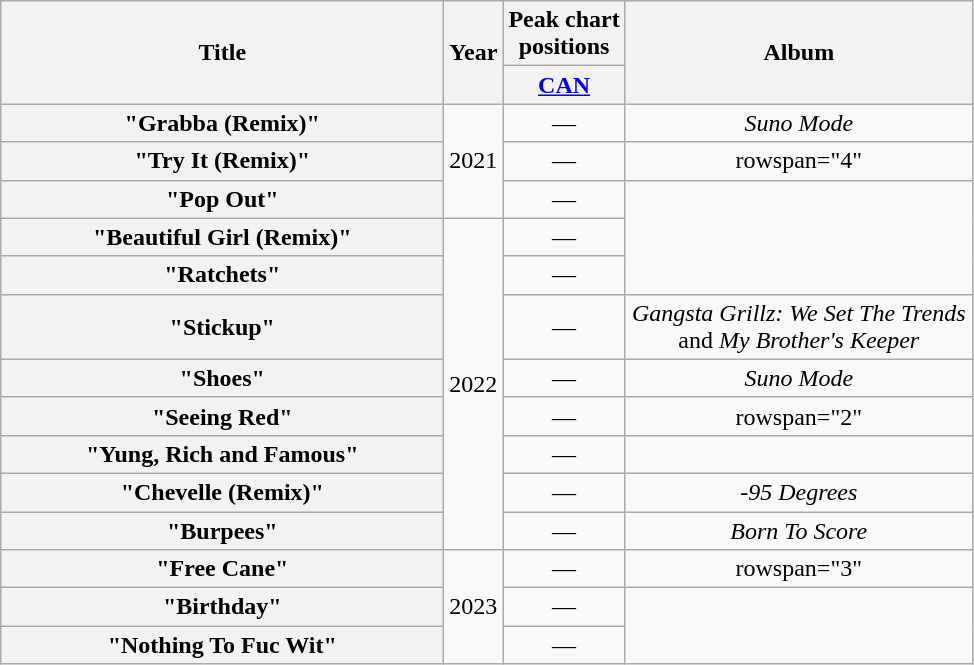<table class="wikitable plainrowheaders" style="text-align:center;">
<tr>
<th scope="col" rowspan="2" style="width:18em;">Title</th>
<th scope="col" rowspan="2" style="width:1em;">Year</th>
<th scope="col" colspan="1">Peak chart<br>positions</th>
<th scope="col" rowspan="2" style="width:14em;">Album</th>
</tr>
<tr>
<th scope="col"><a href='#'>CAN</a><br></th>
</tr>
<tr>
<th scope="row">"Grabba (Remix)"<br></th>
<td rowspan="3">2021</td>
<td>—</td>
<td><em>Suno Mode</em></td>
</tr>
<tr>
<th scope="row">"Try It (Remix)"<br></th>
<td>—</td>
<td>rowspan="4" </td>
</tr>
<tr>
<th Scope="row">"Pop Out"<br></th>
<td>—</td>
</tr>
<tr>
<th Scope="row">"Beautiful Girl (Remix)"<br></th>
<td rowspan="8">2022</td>
<td>—</td>
</tr>
<tr>
<th scope="row">"Ratchets"<br></th>
<td>—</td>
</tr>
<tr>
<th scope="row">"Stickup"<br></th>
<td>—</td>
<td><em>Gangsta Grillz: We Set The Trends</em> and <em>My Brother's Keeper</em></td>
</tr>
<tr>
<th scope="row">"Shoes"<br></th>
<td>—</td>
<td><em>Suno Mode</em></td>
</tr>
<tr>
<th Scope="row">"Seeing Red"<br></th>
<td>—</td>
<td>rowspan="2" </td>
</tr>
<tr>
<th Scope="Row">"Yung, Rich and Famous"<br></th>
<td>—</td>
</tr>
<tr>
<th scope="row">"Chevelle (Remix)"<br></th>
<td>—</td>
<td><em>-95 Degrees</em></td>
</tr>
<tr>
<th Scope="Row">"Burpees"<br></th>
<td>—</td>
<td><em>Born To Score</em></td>
</tr>
<tr>
<th Scope="Row">"Free Cane"<br></th>
<td rowspan="3">2023</td>
<td>—</td>
<td>rowspan="3" </td>
</tr>
<tr>
<th Scope="Row">"Birthday"<br></th>
<td>—</td>
</tr>
<tr>
<th scope="row">"Nothing To Fuc Wit"<br></th>
<td>—</td>
</tr>
</table>
